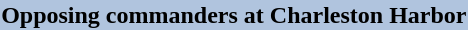<table align=right>
<tr>
<th style="background:#b0c4de;">Opposing commanders at Charleston Harbor</th>
</tr>
<tr>
<td></td>
</tr>
</table>
